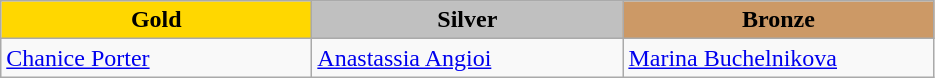<table class="wikitable" style="text-align:left">
<tr align="center">
<td width=200 bgcolor=gold><strong>Gold</strong></td>
<td width=200 bgcolor=silver><strong>Silver</strong></td>
<td width=200 bgcolor=CC9966><strong>Bronze</strong></td>
</tr>
<tr>
<td><a href='#'>Chanice Porter</a><br></td>
<td><a href='#'>Anastassia Angioi</a><br></td>
<td><a href='#'>Marina Buchelnikova</a><br></td>
</tr>
</table>
